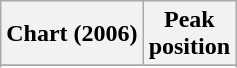<table class="wikitable sortable plainrowheaders">
<tr>
<th scope="col">Chart (2006)</th>
<th scope="col">Peak<br>position</th>
</tr>
<tr>
</tr>
<tr>
</tr>
</table>
